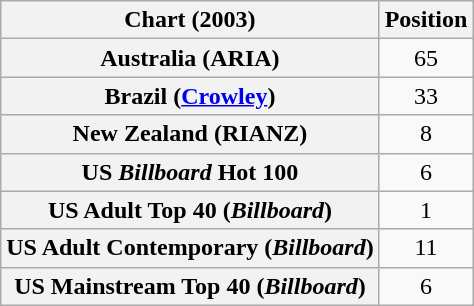<table class="wikitable sortable plainrowheaders" style="text-align:center">
<tr>
<th scope="col">Chart (2003)</th>
<th scope="col">Position</th>
</tr>
<tr>
<th scope="row">Australia (ARIA)</th>
<td>65</td>
</tr>
<tr>
<th scope="row">Brazil (<a href='#'>Crowley</a>)</th>
<td>33</td>
</tr>
<tr>
<th scope="row">New Zealand (RIANZ)</th>
<td>8</td>
</tr>
<tr>
<th scope="row">US <em>Billboard</em> Hot 100</th>
<td>6</td>
</tr>
<tr>
<th scope="row">US Adult Top 40 (<em>Billboard</em>)</th>
<td>1</td>
</tr>
<tr>
<th scope="row">US Adult Contemporary (<em>Billboard</em>)</th>
<td>11</td>
</tr>
<tr>
<th scope="row">US Mainstream Top 40 (<em>Billboard</em>)</th>
<td>6</td>
</tr>
</table>
